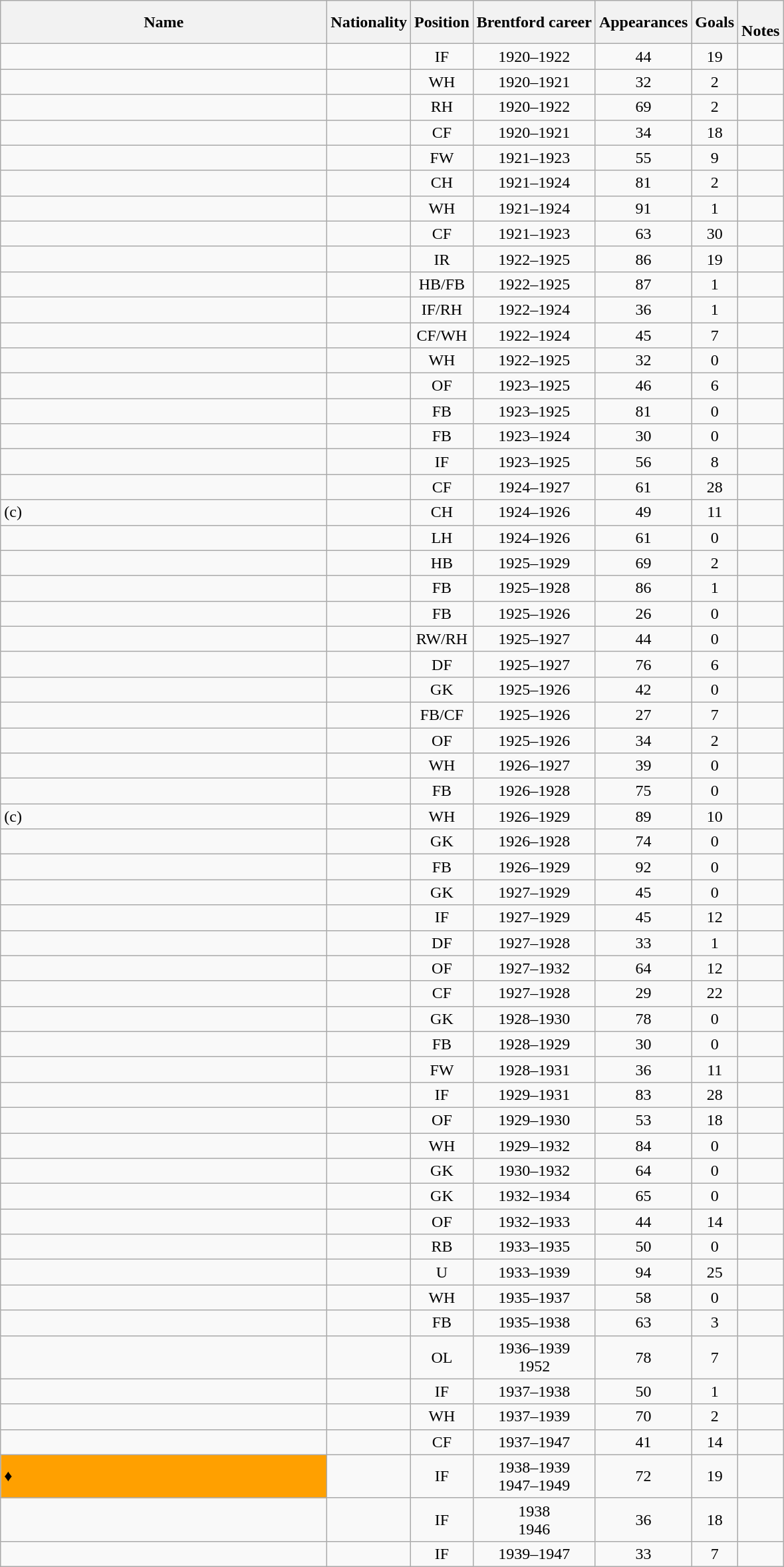<table class="wikitable sortable" style="text-align: center;">
<tr>
<th style="width:20em">Name</th>
<th>Nationality</th>
<th>Position</th>
<th>Brentford career</th>
<th>Appearances</th>
<th>Goals</th>
<th><br>Notes</th>
</tr>
<tr>
<td style="text-align:left;"></td>
<td align="left"></td>
<td>IF</td>
<td>1920–1922</td>
<td>44</td>
<td>19</td>
<td></td>
</tr>
<tr>
<td style="text-align:left;"></td>
<td align="left"></td>
<td>WH</td>
<td>1920–1921</td>
<td>32</td>
<td>2</td>
<td></td>
</tr>
<tr>
<td style="text-align:left;"></td>
<td style="text-align:left;"></td>
<td>RH</td>
<td>1920–1922</td>
<td>69</td>
<td>2</td>
<td></td>
</tr>
<tr>
<td style="text-align:left;"></td>
<td style="text-align:left;"></td>
<td>CF</td>
<td>1920–1921</td>
<td>34</td>
<td>18</td>
<td></td>
</tr>
<tr>
<td style="text-align:left;"></td>
<td align="left"></td>
<td>FW</td>
<td>1921–1923</td>
<td>55</td>
<td>9</td>
<td></td>
</tr>
<tr>
<td style="text-align:left;"></td>
<td style="text-align:left;"></td>
<td>CH</td>
<td>1921–1924</td>
<td>81</td>
<td>2</td>
<td></td>
</tr>
<tr>
<td style="text-align:left;"></td>
<td align="left"></td>
<td>WH</td>
<td>1921–1924</td>
<td>91</td>
<td>1</td>
<td></td>
</tr>
<tr>
<td style="text-align:left;"></td>
<td align="left"></td>
<td>CF</td>
<td>1921–1923</td>
<td>63</td>
<td>30</td>
<td></td>
</tr>
<tr>
<td style="text-align:left;"></td>
<td style="text-align:left;"></td>
<td>IR</td>
<td>1922–1925</td>
<td>86</td>
<td>19</td>
<td></td>
</tr>
<tr>
<td style="text-align:left;"></td>
<td style="text-align:left;"></td>
<td>HB/FB</td>
<td>1922–1925</td>
<td>87</td>
<td>1</td>
<td></td>
</tr>
<tr>
<td style="text-align:left;"></td>
<td align="left"></td>
<td>IF/RH</td>
<td>1922–1924</td>
<td>36</td>
<td>1</td>
<td></td>
</tr>
<tr>
<td style="text-align:left;"></td>
<td style="text-align:left;"></td>
<td>CF/WH</td>
<td>1922–1924</td>
<td>45</td>
<td>7</td>
<td></td>
</tr>
<tr>
<td style="text-align:left;"></td>
<td align="left"></td>
<td>WH</td>
<td>1922–1925</td>
<td>32</td>
<td>0</td>
<td></td>
</tr>
<tr>
<td style="text-align:left;"></td>
<td align="left"></td>
<td>OF</td>
<td>1923–1925</td>
<td>46</td>
<td>6</td>
<td></td>
</tr>
<tr>
<td style="text-align:left;"></td>
<td align="left"></td>
<td>FB</td>
<td>1923–1925</td>
<td>81</td>
<td>0</td>
<td></td>
</tr>
<tr>
<td style="text-align:left;"></td>
<td align="left"></td>
<td>FB</td>
<td>1923–1924</td>
<td>30</td>
<td>0</td>
<td></td>
</tr>
<tr>
<td style="text-align:left;"></td>
<td style="text-align:left;"></td>
<td>IF</td>
<td>1923–1925</td>
<td>56</td>
<td>8</td>
<td></td>
</tr>
<tr>
<td style="text-align:left;"></td>
<td align="left"></td>
<td>CF</td>
<td>1924–1927</td>
<td>61</td>
<td>28</td>
<td></td>
</tr>
<tr>
<td style="text-align:left;"> (c)</td>
<td style="text-align:left;"></td>
<td>CH</td>
<td>1924–1926</td>
<td>49</td>
<td>11</td>
<td></td>
</tr>
<tr>
<td style="text-align:left;"></td>
<td align="left"></td>
<td>LH</td>
<td>1924–1926</td>
<td>61</td>
<td>0</td>
<td></td>
</tr>
<tr>
<td style="text-align:left;"></td>
<td style="text-align:left;"></td>
<td>HB</td>
<td>1925–1929</td>
<td>69</td>
<td>2</td>
<td></td>
</tr>
<tr>
<td style="text-align:left;"></td>
<td align="left"></td>
<td>FB</td>
<td>1925–1928</td>
<td>86</td>
<td>1</td>
<td></td>
</tr>
<tr>
<td style="text-align:left;"></td>
<td align="left"></td>
<td>FB</td>
<td>1925–1926</td>
<td>26</td>
<td>0</td>
<td></td>
</tr>
<tr>
<td style="text-align:left;"></td>
<td style="text-align:left;"></td>
<td>RW/RH</td>
<td>1925–1927</td>
<td>44</td>
<td>0</td>
<td></td>
</tr>
<tr>
<td style="text-align:left;"></td>
<td style="text-align:left;"></td>
<td>DF</td>
<td>1925–1927</td>
<td>76</td>
<td>6</td>
<td></td>
</tr>
<tr>
<td style="text-align:left;"></td>
<td align="left"></td>
<td>GK</td>
<td>1925–1926</td>
<td>42</td>
<td>0</td>
<td></td>
</tr>
<tr>
<td style="text-align:left;"></td>
<td style="text-align:left;"></td>
<td>FB/CF</td>
<td>1925–1926</td>
<td>27</td>
<td>7</td>
<td></td>
</tr>
<tr>
<td style="text-align:left;"></td>
<td align="left"></td>
<td>OF</td>
<td>1925–1926</td>
<td>34</td>
<td>2</td>
<td></td>
</tr>
<tr>
<td style="text-align:left;"></td>
<td style="text-align:left;"></td>
<td>WH</td>
<td>1926–1927</td>
<td>39</td>
<td>0</td>
<td></td>
</tr>
<tr>
<td style="text-align:left;"></td>
<td style="text-align:left;"></td>
<td>FB</td>
<td>1926–1928</td>
<td>75</td>
<td>0</td>
<td></td>
</tr>
<tr>
<td style="text-align:left;"> (c)</td>
<td align="left"></td>
<td>WH</td>
<td>1926–1929</td>
<td>89</td>
<td>10</td>
<td></td>
</tr>
<tr>
<td style="text-align:left;"></td>
<td style="text-align:left;"></td>
<td>GK</td>
<td>1926–1928</td>
<td>74</td>
<td>0</td>
<td></td>
</tr>
<tr>
<td style="text-align:left;"></td>
<td style="text-align:left;"></td>
<td>FB</td>
<td>1926–1929</td>
<td>92</td>
<td>0</td>
<td></td>
</tr>
<tr>
<td style="text-align:left;"></td>
<td style="text-align:left;"></td>
<td>GK</td>
<td>1927–1929</td>
<td>45</td>
<td>0</td>
<td></td>
</tr>
<tr>
<td style="text-align:left;"></td>
<td style="text-align:left;"></td>
<td>IF</td>
<td>1927–1929</td>
<td>45</td>
<td>12</td>
<td></td>
</tr>
<tr>
<td style="text-align:left;"></td>
<td align="left"></td>
<td>DF</td>
<td>1927–1928</td>
<td>33</td>
<td>1</td>
<td></td>
</tr>
<tr>
<td style="text-align:left;"></td>
<td align="left"></td>
<td>OF</td>
<td>1927–1932</td>
<td>64</td>
<td>12</td>
<td></td>
</tr>
<tr>
<td style="text-align:left;"></td>
<td style="text-align:left;"></td>
<td>CF</td>
<td>1927–1928</td>
<td>29</td>
<td>22</td>
<td></td>
</tr>
<tr>
<td style="text-align:left;"></td>
<td style="text-align:left;"></td>
<td>GK</td>
<td>1928–1930</td>
<td>78</td>
<td>0</td>
<td></td>
</tr>
<tr>
<td style="text-align:left;"></td>
<td align="left"></td>
<td>FB</td>
<td>1928–1929</td>
<td>30</td>
<td>0</td>
<td></td>
</tr>
<tr>
<td style="text-align:left;"></td>
<td style="text-align:left;"></td>
<td>FW</td>
<td>1928–1931</td>
<td>36</td>
<td>11</td>
<td></td>
</tr>
<tr>
<td style="text-align:left;"></td>
<td align="left"></td>
<td>IF</td>
<td>1929–1931</td>
<td>83</td>
<td>28</td>
<td></td>
</tr>
<tr>
<td style="text-align:left;"></td>
<td align="left"></td>
<td>OF</td>
<td>1929–1930</td>
<td>53</td>
<td>18</td>
<td></td>
</tr>
<tr>
<td style="text-align:left;"></td>
<td style="text-align:left;"></td>
<td>WH</td>
<td>1929–1932</td>
<td>84</td>
<td>0</td>
<td></td>
</tr>
<tr>
<td style="text-align:left;"></td>
<td style="text-align:left;"></td>
<td>GK</td>
<td>1930–1932</td>
<td>64</td>
<td>0</td>
<td></td>
</tr>
<tr>
<td style="text-align:left;"></td>
<td align="left"></td>
<td>GK</td>
<td>1932–1934</td>
<td>65</td>
<td>0</td>
<td></td>
</tr>
<tr>
<td style="text-align:left;"></td>
<td align="left"></td>
<td>OF</td>
<td>1932–1933</td>
<td>44</td>
<td>14</td>
<td></td>
</tr>
<tr>
<td style="text-align:left;"></td>
<td style="text-align:left;"></td>
<td>RB</td>
<td>1933–1935</td>
<td>50</td>
<td>0</td>
<td></td>
</tr>
<tr>
<td style="text-align:left;"></td>
<td align="left"></td>
<td>U</td>
<td>1933–1939</td>
<td>94</td>
<td>25</td>
<td></td>
</tr>
<tr>
<td style="text-align:left;"><strong></strong></td>
<td style="text-align:left;"></td>
<td>WH</td>
<td>1935–1937</td>
<td>58</td>
<td>0</td>
<td></td>
</tr>
<tr>
<td style="text-align:left;"></td>
<td align="left"></td>
<td>FB</td>
<td>1935–1938</td>
<td>63</td>
<td>3</td>
<td></td>
</tr>
<tr>
<td style="text-align:left;"><strong></strong></td>
<td align="left"></td>
<td>OL</td>
<td>1936–1939<br>1952</td>
<td>78</td>
<td>7</td>
<td></td>
</tr>
<tr>
<td style="text-align:left;"></td>
<td align="left"></td>
<td>IF</td>
<td>1937–1938</td>
<td>50</td>
<td>1</td>
<td></td>
</tr>
<tr>
<td style="text-align:left;"></td>
<td style="text-align:left;"></td>
<td>WH</td>
<td>1937–1939</td>
<td>70</td>
<td>2</td>
<td></td>
</tr>
<tr>
<td style="text-align:left;"></td>
<td align="left"></td>
<td>CF</td>
<td>1937–1947</td>
<td>41</td>
<td>14</td>
<td></td>
</tr>
<tr>
<td style="text-align:left; background:#ffa000;"> ♦</td>
<td align="left"></td>
<td>IF</td>
<td>1938–1939<br>1947–1949</td>
<td>72</td>
<td>19</td>
<td><br></td>
</tr>
<tr>
<td style="text-align:left;"></td>
<td align="left"></td>
<td>IF</td>
<td>1938<br>1946</td>
<td>36</td>
<td>18</td>
<td></td>
</tr>
<tr>
<td style="text-align:left;"></td>
<td style="text-align:left;"></td>
<td>IF</td>
<td>1939–1947</td>
<td>33</td>
<td>7</td>
<td></td>
</tr>
</table>
